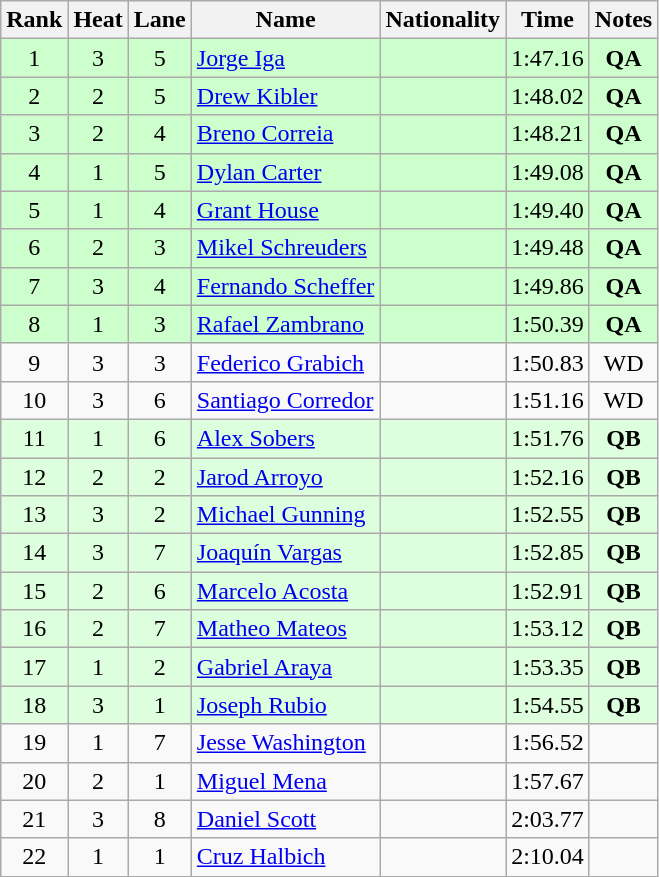<table class="wikitable sortable" style="text-align:center">
<tr>
<th>Rank</th>
<th>Heat</th>
<th>Lane</th>
<th>Name</th>
<th>Nationality</th>
<th>Time</th>
<th>Notes</th>
</tr>
<tr bgcolor=ccffcc>
<td>1</td>
<td>3</td>
<td>5</td>
<td align=left><a href='#'>Jorge Iga</a></td>
<td align=left></td>
<td>1:47.16</td>
<td><strong>QA</strong></td>
</tr>
<tr bgcolor=ccffcc>
<td>2</td>
<td>2</td>
<td>5</td>
<td align=left><a href='#'>Drew Kibler</a></td>
<td align=left></td>
<td>1:48.02</td>
<td><strong>QA</strong></td>
</tr>
<tr bgcolor=ccffcc>
<td>3</td>
<td>2</td>
<td>4</td>
<td align=left><a href='#'>Breno Correia</a></td>
<td align=left></td>
<td>1:48.21</td>
<td><strong>QA</strong></td>
</tr>
<tr bgcolor=ccffcc>
<td>4</td>
<td>1</td>
<td>5</td>
<td align=left><a href='#'>Dylan Carter</a></td>
<td align=left></td>
<td>1:49.08</td>
<td><strong>QA</strong></td>
</tr>
<tr bgcolor=ccffcc>
<td>5</td>
<td>1</td>
<td>4</td>
<td align=left><a href='#'>Grant House</a></td>
<td align=left></td>
<td>1:49.40</td>
<td><strong>QA</strong></td>
</tr>
<tr bgcolor=ccffcc>
<td>6</td>
<td>2</td>
<td>3</td>
<td align=left><a href='#'>Mikel Schreuders</a></td>
<td align=left></td>
<td>1:49.48</td>
<td><strong>QA</strong></td>
</tr>
<tr bgcolor=ccffcc>
<td>7</td>
<td>3</td>
<td>4</td>
<td align=left><a href='#'>Fernando Scheffer</a></td>
<td align=left></td>
<td>1:49.86</td>
<td><strong>QA</strong></td>
</tr>
<tr bgcolor=ccffcc>
<td>8</td>
<td>1</td>
<td>3</td>
<td align=left><a href='#'>Rafael Zambrano</a></td>
<td align=left></td>
<td>1:50.39</td>
<td><strong>QA</strong></td>
</tr>
<tr>
<td>9</td>
<td>3</td>
<td>3</td>
<td align=left><a href='#'>Federico Grabich</a></td>
<td align=left></td>
<td>1:50.83</td>
<td>WD</td>
</tr>
<tr>
<td>10</td>
<td>3</td>
<td>6</td>
<td align=left><a href='#'>Santiago Corredor</a></td>
<td align=left></td>
<td>1:51.16</td>
<td>WD</td>
</tr>
<tr bgcolor=ddffdd>
<td>11</td>
<td>1</td>
<td>6</td>
<td align=left><a href='#'>Alex Sobers</a></td>
<td align=left></td>
<td>1:51.76</td>
<td><strong>QB</strong></td>
</tr>
<tr bgcolor=ddffdd>
<td>12</td>
<td>2</td>
<td>2</td>
<td align=left><a href='#'>Jarod Arroyo</a></td>
<td align=left></td>
<td>1:52.16</td>
<td><strong>QB</strong></td>
</tr>
<tr bgcolor=ddffdd>
<td>13</td>
<td>3</td>
<td>2</td>
<td align=left><a href='#'>Michael Gunning</a></td>
<td align=left></td>
<td>1:52.55</td>
<td><strong>QB</strong></td>
</tr>
<tr bgcolor=ddffdd>
<td>14</td>
<td>3</td>
<td>7</td>
<td align=left><a href='#'>Joaquín Vargas</a></td>
<td align=left></td>
<td>1:52.85</td>
<td><strong>QB</strong></td>
</tr>
<tr bgcolor=ddffdd>
<td>15</td>
<td>2</td>
<td>6</td>
<td align=left><a href='#'>Marcelo Acosta</a></td>
<td align=left></td>
<td>1:52.91</td>
<td><strong>QB</strong></td>
</tr>
<tr bgcolor=ddffdd>
<td>16</td>
<td>2</td>
<td>7</td>
<td align=left><a href='#'>Matheo Mateos</a></td>
<td align=left></td>
<td>1:53.12</td>
<td><strong>QB</strong></td>
</tr>
<tr bgcolor=ddffdd>
<td>17</td>
<td>1</td>
<td>2</td>
<td align=left><a href='#'>Gabriel Araya</a></td>
<td align=left></td>
<td>1:53.35</td>
<td><strong>QB</strong></td>
</tr>
<tr bgcolor=ddffdd>
<td>18</td>
<td>3</td>
<td>1</td>
<td align=left><a href='#'>Joseph Rubio</a></td>
<td align=left></td>
<td>1:54.55</td>
<td><strong>QB</strong></td>
</tr>
<tr>
<td>19</td>
<td>1</td>
<td>7</td>
<td align=left><a href='#'>Jesse Washington</a></td>
<td align=left></td>
<td>1:56.52</td>
<td></td>
</tr>
<tr>
<td>20</td>
<td>2</td>
<td>1</td>
<td align=left><a href='#'>Miguel Mena</a></td>
<td align=left></td>
<td>1:57.67</td>
<td></td>
</tr>
<tr>
<td>21</td>
<td>3</td>
<td>8</td>
<td align=left><a href='#'>Daniel Scott</a></td>
<td align=left></td>
<td>2:03.77</td>
<td></td>
</tr>
<tr>
<td>22</td>
<td>1</td>
<td>1</td>
<td align=left><a href='#'>Cruz Halbich</a></td>
<td align=left></td>
<td>2:10.04</td>
<td></td>
</tr>
</table>
